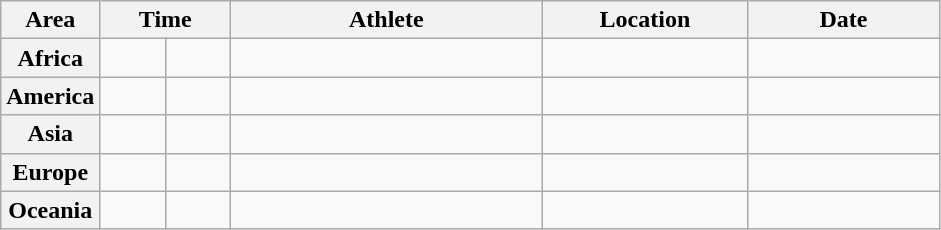<table class="wikitable">
<tr>
<th width="45">Area</th>
<th width="80" colspan="2">Time</th>
<th width="200">Athlete</th>
<th width="130">Location</th>
<th width="120">Date</th>
</tr>
<tr>
<th>Africa</th>
<td align="center"></td>
<td align="center"></td>
<td></td>
<td></td>
<td align="right"></td>
</tr>
<tr>
<th>America</th>
<td align="center"></td>
<td align="center"></td>
<td></td>
<td></td>
<td align="right"></td>
</tr>
<tr>
<th>Asia</th>
<td align="center"></td>
<td align="center"></td>
<td></td>
<td></td>
<td align="right"></td>
</tr>
<tr>
<th>Europe</th>
<td align="center"></td>
<td align="center"></td>
<td></td>
<td></td>
<td align="right"></td>
</tr>
<tr>
<th>Oceania</th>
<td align="center"></td>
<td align="center"></td>
<td></td>
<td></td>
<td align="right"></td>
</tr>
</table>
